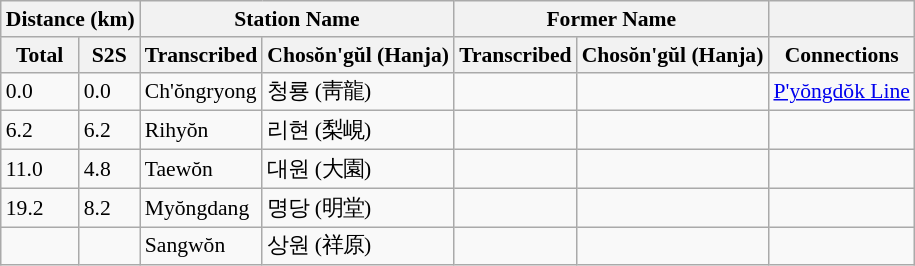<table class="wikitable" style="font-size:90%;">
<tr>
<th colspan="2">Distance (km)</th>
<th colspan="2">Station Name</th>
<th colspan="2">Former Name</th>
<th></th>
</tr>
<tr>
<th>Total</th>
<th>S2S</th>
<th>Transcribed</th>
<th>Chosŏn'gŭl (Hanja)</th>
<th>Transcribed</th>
<th>Chosŏn'gŭl (Hanja)</th>
<th>Connections</th>
</tr>
<tr>
<td>0.0</td>
<td>0.0</td>
<td>Ch'ŏngryong</td>
<td>청룡 (靑龍)</td>
<td></td>
<td></td>
<td><a href='#'>P'yŏngdŏk Line</a></td>
</tr>
<tr>
<td>6.2</td>
<td>6.2</td>
<td>Rihyŏn</td>
<td>리현 (梨峴)</td>
<td></td>
<td></td>
<td></td>
</tr>
<tr>
<td>11.0</td>
<td>4.8</td>
<td>Taewŏn</td>
<td>대원 (大園)</td>
<td></td>
<td></td>
<td></td>
</tr>
<tr>
<td>19.2</td>
<td>8.2</td>
<td>Myŏngdang</td>
<td>명당 (明堂)</td>
<td></td>
<td></td>
<td></td>
</tr>
<tr>
<td></td>
<td></td>
<td>Sangwŏn</td>
<td>상원 (祥原)</td>
<td></td>
<td></td>
<td></td>
</tr>
</table>
